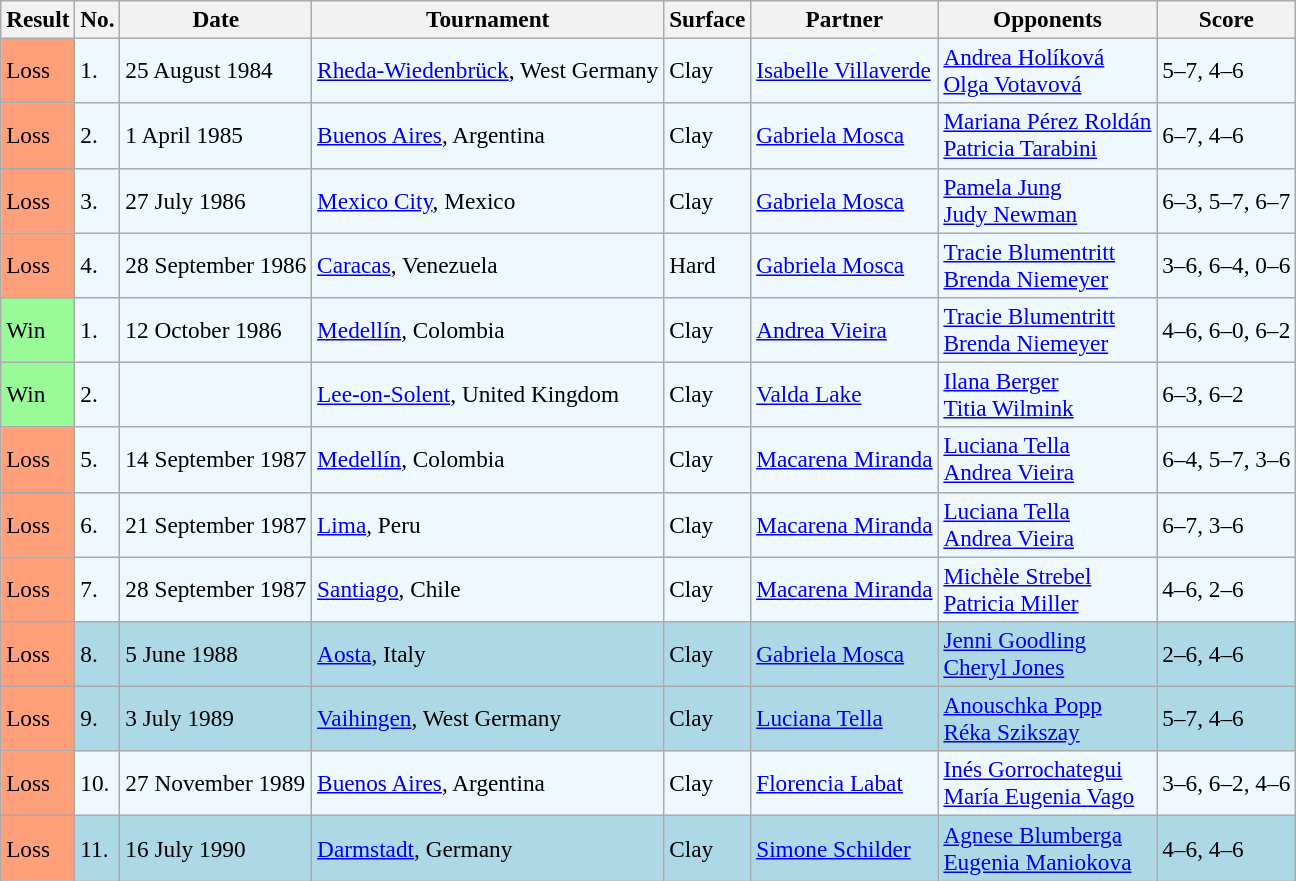<table class="sortable wikitable" style="font-size:97%">
<tr>
<th>Result</th>
<th>No.</th>
<th>Date</th>
<th>Tournament</th>
<th>Surface</th>
<th>Partner</th>
<th>Opponents</th>
<th>Score</th>
</tr>
<tr style="background:#f0f8ff;">
<td style="background:#ffa07a;">Loss</td>
<td>1.</td>
<td>25 August 1984</td>
<td><a href='#'>Rheda-Wiedenbrück</a>, West Germany</td>
<td>Clay</td>
<td> <a href='#'>Isabelle Villaverde</a></td>
<td> <a href='#'>Andrea Holíková</a> <br>  <a href='#'>Olga Votavová</a></td>
<td>5–7, 4–6</td>
</tr>
<tr style="background:#f0f8ff;">
<td style="background:#ffa07a;">Loss</td>
<td>2.</td>
<td>1 April 1985</td>
<td><a href='#'>Buenos Aires</a>, Argentina</td>
<td>Clay</td>
<td> <a href='#'>Gabriela Mosca</a></td>
<td> <a href='#'>Mariana Pérez Roldán</a> <br>  <a href='#'>Patricia Tarabini</a></td>
<td>6–7, 4–6</td>
</tr>
<tr style="background:#f0f8ff;">
<td style="background:#ffa07a;">Loss</td>
<td>3.</td>
<td>27 July 1986</td>
<td><a href='#'>Mexico City</a>, Mexico</td>
<td>Clay</td>
<td> <a href='#'>Gabriela Mosca</a></td>
<td> <a href='#'>Pamela Jung</a> <br>  <a href='#'>Judy Newman</a></td>
<td>6–3, 5–7, 6–7</td>
</tr>
<tr style="background:#f0f8ff;">
<td style="background:#ffa07a;">Loss</td>
<td>4.</td>
<td>28 September 1986</td>
<td><a href='#'>Caracas</a>, Venezuela</td>
<td>Hard</td>
<td> <a href='#'>Gabriela Mosca</a></td>
<td> <a href='#'>Tracie Blumentritt</a> <br>  <a href='#'>Brenda Niemeyer</a></td>
<td>3–6, 6–4, 0–6</td>
</tr>
<tr bgcolor="#f0f8ff">
<td style="background:#98fb98;">Win</td>
<td>1.</td>
<td>12 October 1986</td>
<td><a href='#'>Medellín</a>, Colombia</td>
<td>Clay</td>
<td> <a href='#'>Andrea Vieira</a></td>
<td> <a href='#'>Tracie Blumentritt</a> <br>  <a href='#'>Brenda Niemeyer</a></td>
<td>4–6, 6–0, 6–2</td>
</tr>
<tr style="background:#f0f8ff;">
<td style="background:#98fb98;">Win</td>
<td>2.</td>
<td></td>
<td><a href='#'>Lee-on-Solent</a>, United Kingdom</td>
<td>Clay</td>
<td> <a href='#'>Valda Lake</a></td>
<td> <a href='#'>Ilana Berger</a> <br>  <a href='#'>Titia Wilmink</a></td>
<td>6–3, 6–2</td>
</tr>
<tr style="background:#f0f8ff;">
<td style="background:#ffa07a;">Loss</td>
<td>5.</td>
<td>14 September 1987</td>
<td><a href='#'>Medellín</a>, Colombia</td>
<td>Clay</td>
<td> <a href='#'>Macarena Miranda</a></td>
<td> <a href='#'>Luciana Tella</a> <br>  <a href='#'>Andrea Vieira</a></td>
<td>6–4, 5–7, 3–6</td>
</tr>
<tr style="background:#f0f8ff;">
<td style="background:#ffa07a;">Loss</td>
<td>6.</td>
<td>21 September 1987</td>
<td><a href='#'>Lima</a>, Peru</td>
<td>Clay</td>
<td> <a href='#'>Macarena Miranda</a></td>
<td> <a href='#'>Luciana Tella</a> <br>  <a href='#'>Andrea Vieira</a></td>
<td>6–7, 3–6</td>
</tr>
<tr style="background:#f0f8ff;">
<td style="background:#ffa07a;">Loss</td>
<td>7.</td>
<td>28 September 1987</td>
<td><a href='#'>Santiago</a>, Chile</td>
<td>Clay</td>
<td> <a href='#'>Macarena Miranda</a></td>
<td> <a href='#'>Michèle Strebel</a> <br>  <a href='#'>Patricia Miller</a></td>
<td>4–6, 2–6</td>
</tr>
<tr style="background:lightblue;">
<td style="background:#ffa07a;">Loss</td>
<td>8.</td>
<td>5 June 1988</td>
<td><a href='#'>Aosta</a>, Italy</td>
<td>Clay</td>
<td> <a href='#'>Gabriela Mosca</a></td>
<td> <a href='#'>Jenni Goodling</a> <br>  <a href='#'>Cheryl Jones</a></td>
<td>2–6, 4–6</td>
</tr>
<tr style="background:lightblue;">
<td style="background:#ffa07a;">Loss</td>
<td>9.</td>
<td>3 July 1989</td>
<td><a href='#'>Vaihingen</a>, West Germany</td>
<td>Clay</td>
<td> <a href='#'>Luciana Tella</a></td>
<td> <a href='#'>Anouschka Popp</a> <br>  <a href='#'>Réka Szikszay</a></td>
<td>5–7, 4–6</td>
</tr>
<tr style="background:#f0f8ff;">
<td style="background:#ffa07a;">Loss</td>
<td>10.</td>
<td>27 November 1989</td>
<td><a href='#'>Buenos Aires</a>, Argentina</td>
<td>Clay</td>
<td> <a href='#'>Florencia Labat</a></td>
<td> <a href='#'>Inés Gorrochategui</a> <br>  <a href='#'>María Eugenia Vago</a></td>
<td>3–6, 6–2, 4–6</td>
</tr>
<tr bgcolor="lightblue">
<td style="background:#ffa07a;">Loss</td>
<td>11.</td>
<td>16 July 1990</td>
<td><a href='#'>Darmstadt</a>, Germany</td>
<td>Clay</td>
<td> <a href='#'>Simone Schilder</a></td>
<td> <a href='#'>Agnese Blumberga</a> <br>  <a href='#'>Eugenia Maniokova</a></td>
<td>4–6, 4–6</td>
</tr>
</table>
